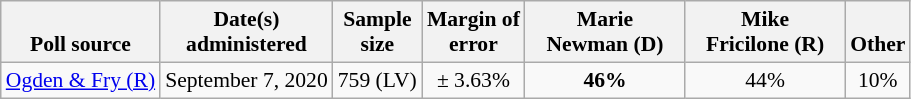<table class="wikitable" style="font-size:90%;text-align:center;">
<tr valign= bottom>
<th>Poll source</th>
<th>Date(s)<br>administered</th>
<th>Sample<br>size</th>
<th>Margin of<br>error</th>
<th style="width:100px;">Marie<br>Newman (D)</th>
<th style="width:100px;">Mike<br>Fricilone (R)</th>
<th>Other</th>
</tr>
<tr>
<td style="text-align:left;"><a href='#'>Ogden & Fry (R)</a></td>
<td>September 7, 2020</td>
<td>759 (LV)</td>
<td>± 3.63%</td>
<td><strong>46%</strong></td>
<td>44%</td>
<td>10%</td>
</tr>
</table>
